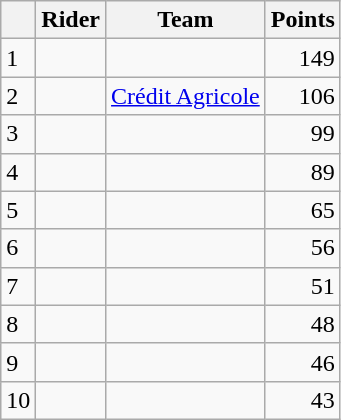<table class="wikitable">
<tr>
<th></th>
<th>Rider</th>
<th>Team</th>
<th>Points</th>
</tr>
<tr>
<td>1</td>
<td> </td>
<td></td>
<td align=right>149</td>
</tr>
<tr>
<td>2</td>
<td></td>
<td><a href='#'>Crédit Agricole</a></td>
<td align=right>106</td>
</tr>
<tr>
<td>3</td>
<td>  </td>
<td></td>
<td align=right>99</td>
</tr>
<tr>
<td>4</td>
<td></td>
<td></td>
<td align=right>89</td>
</tr>
<tr>
<td>5</td>
<td></td>
<td></td>
<td align=right>65</td>
</tr>
<tr>
<td>6</td>
<td></td>
<td></td>
<td align=right>56</td>
</tr>
<tr>
<td>7</td>
<td></td>
<td></td>
<td align=right>51</td>
</tr>
<tr>
<td>8</td>
<td></td>
<td></td>
<td align=right>48</td>
</tr>
<tr>
<td>9</td>
<td></td>
<td></td>
<td align=right>46</td>
</tr>
<tr>
<td>10</td>
<td></td>
<td></td>
<td align=right>43</td>
</tr>
</table>
